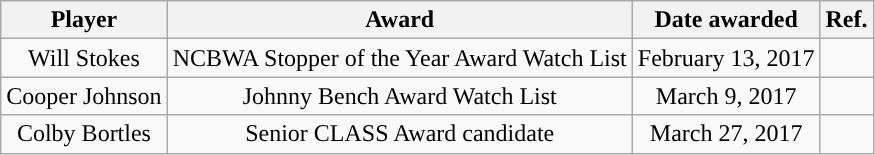<table class="wikitable sortable sortable" style="text-align: center">
<tr>
<th>Player</th>
<th>Award</th>
<th>Date awarded</th>
<th>Ref.</th>
</tr>
<tr>
<td>Will Stokes</td>
<td>NCBWA Stopper of the Year Award Watch List</td>
<td>February 13, 2017</td>
<td></td>
</tr>
<tr>
<td>Cooper Johnson</td>
<td>Johnny Bench Award Watch List</td>
<td>March 9, 2017</td>
<td></td>
</tr>
<tr>
<td>Colby Bortles</td>
<td>Senior CLASS Award candidate</td>
<td>March 27, 2017</td>
<td></td>
</tr>
</table>
